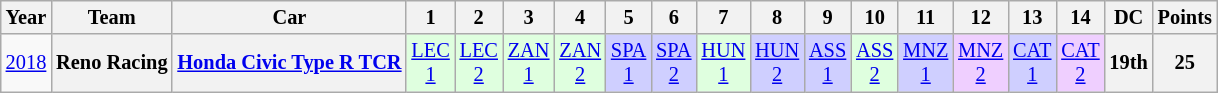<table class="wikitable" style="text-align:center; font-size:85%">
<tr>
<th>Year</th>
<th>Team</th>
<th>Car</th>
<th>1</th>
<th>2</th>
<th>3</th>
<th>4</th>
<th>5</th>
<th>6</th>
<th>7</th>
<th>8</th>
<th>9</th>
<th>10</th>
<th>11</th>
<th>12</th>
<th>13</th>
<th>14</th>
<th>DC</th>
<th>Points</th>
</tr>
<tr>
<td><a href='#'>2018</a></td>
<th>Reno Racing</th>
<th><a href='#'>Honda Civic Type R TCR</a></th>
<td style="background:#DFFFDF;"><a href='#'>LEC<br>1</a><br></td>
<td style="background:#DFFFDF;"><a href='#'>LEC<br>2</a><br></td>
<td style="background:#DFFFDF;"><a href='#'>ZAN<br>1</a><br></td>
<td style="background:#DFFFDF;"><a href='#'>ZAN<br>2</a><br></td>
<td style="background:#CFCFFF;"><a href='#'>SPA<br>1</a><br></td>
<td style="background:#CFCFFF;"><a href='#'>SPA<br>2</a><br></td>
<td style="background:#DFFFDF;"><a href='#'>HUN<br>1</a><br></td>
<td style="background:#CFCFFF;"><a href='#'>HUN<br>2</a><br></td>
<td style="background:#CFCFFF;"><a href='#'>ASS<br>1</a><br></td>
<td style="background:#DFFFDF;"><a href='#'>ASS<br>2</a><br></td>
<td style="background:#CFCFFF;"><a href='#'>MNZ<br>1</a><br></td>
<td style="background:#EFCFFF;"><a href='#'>MNZ<br>2</a><br></td>
<td style="background:#CFCFFF;"><a href='#'>CAT<br>1</a><br></td>
<td style="background:#EFCFFF;"><a href='#'>CAT<br>2</a><br></td>
<th>19th</th>
<th>25</th>
</tr>
</table>
